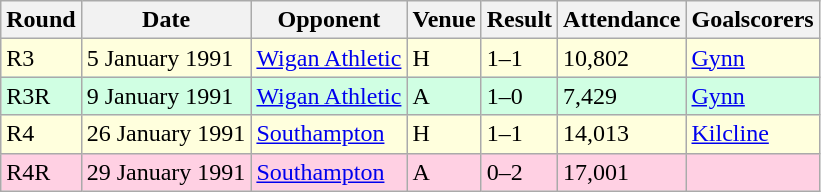<table class="wikitable">
<tr>
<th>Round</th>
<th>Date</th>
<th>Opponent</th>
<th>Venue</th>
<th>Result</th>
<th>Attendance</th>
<th>Goalscorers</th>
</tr>
<tr style="background-color: #ffffdd;">
<td>R3</td>
<td>5 January 1991</td>
<td><a href='#'>Wigan Athletic</a></td>
<td>H</td>
<td>1–1</td>
<td>10,802</td>
<td><a href='#'>Gynn</a></td>
</tr>
<tr style="background-color: #d0ffe3;">
<td>R3R</td>
<td>9 January 1991</td>
<td><a href='#'>Wigan Athletic</a></td>
<td>A</td>
<td>1–0</td>
<td>7,429</td>
<td><a href='#'>Gynn</a></td>
</tr>
<tr style="background-color: #ffffdd;">
<td>R4</td>
<td>26 January 1991</td>
<td><a href='#'>Southampton</a></td>
<td>H</td>
<td>1–1</td>
<td>14,013</td>
<td><a href='#'>Kilcline</a></td>
</tr>
<tr style="background-color: #ffd0e3;">
<td>R4R</td>
<td>29 January 1991</td>
<td><a href='#'>Southampton</a></td>
<td>A</td>
<td>0–2</td>
<td>17,001</td>
<td></td>
</tr>
</table>
